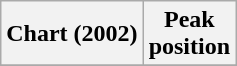<table class="wikitable plainrowheaders">
<tr>
<th scope="col">Chart (2002)</th>
<th scope="col">Peak<br>position</th>
</tr>
<tr>
</tr>
</table>
